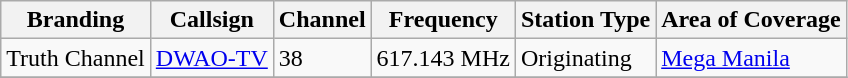<table class="wikitable sortable">
<tr>
<th>Branding</th>
<th>Callsign</th>
<th>Channel</th>
<th>Frequency</th>
<th>Station Type</th>
<th class="unsortable">Area of Coverage</th>
</tr>
<tr>
<td>Truth Channel</td>
<td><a href='#'>DWAO-TV</a></td>
<td>38</td>
<td>617.143 MHz</td>
<td>Originating</td>
<td><a href='#'>Mega Manila</a></td>
</tr>
<tr>
</tr>
</table>
